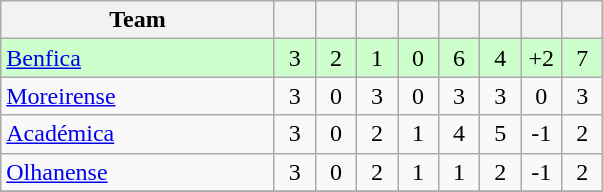<table class="wikitable" style="text-align: center;">
<tr>
<th width=175>Team</th>
<th width=20></th>
<th width=20></th>
<th width=20></th>
<th width=20></th>
<th width=20></th>
<th width=20></th>
<th width=20></th>
<th width=20></th>
</tr>
<tr bgcolor=#ccffcc>
<td align=left><a href='#'>Benfica</a></td>
<td>3</td>
<td>2</td>
<td>1</td>
<td>0</td>
<td>6</td>
<td>4</td>
<td>+2</td>
<td>7</td>
</tr>
<tr>
<td align=left><a href='#'>Moreirense</a></td>
<td>3</td>
<td>0</td>
<td>3</td>
<td>0</td>
<td>3</td>
<td>3</td>
<td>0</td>
<td>3</td>
</tr>
<tr>
<td align=left><a href='#'>Académica</a></td>
<td>3</td>
<td>0</td>
<td>2</td>
<td>1</td>
<td>4</td>
<td>5</td>
<td>-1</td>
<td>2</td>
</tr>
<tr>
<td align=left><a href='#'>Olhanense</a></td>
<td>3</td>
<td>0</td>
<td>2</td>
<td>1</td>
<td>1</td>
<td>2</td>
<td>-1</td>
<td>2</td>
</tr>
<tr>
</tr>
</table>
